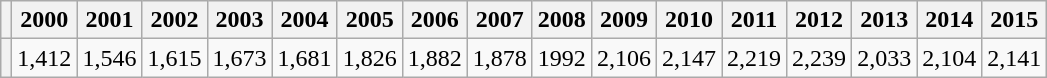<table class="wikitable">
<tr>
<th></th>
<th>2000</th>
<th>2001</th>
<th>2002</th>
<th>2003</th>
<th>2004</th>
<th>2005</th>
<th>2006</th>
<th>2007</th>
<th>2008</th>
<th>2009</th>
<th>2010</th>
<th>2011</th>
<th>2012</th>
<th>2013</th>
<th>2014</th>
<th>2015</th>
</tr>
<tr>
<th></th>
<td>1,412</td>
<td>1,546</td>
<td>1,615</td>
<td>1,673</td>
<td>1,681</td>
<td>1,826</td>
<td>1,882</td>
<td>1,878</td>
<td>1992</td>
<td>2,106</td>
<td>2,147</td>
<td>2,219</td>
<td>2,239</td>
<td>2,033</td>
<td>2,104</td>
<td>2,141</td>
</tr>
</table>
